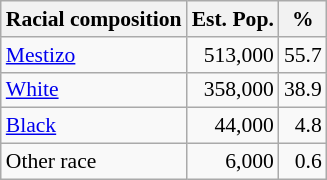<table class="wikitable" style="font-size: 90%;">
<tr>
<th>Racial composition</th>
<th>Est. Pop.</th>
<th>%</th>
</tr>
<tr>
<td><a href='#'>Mestizo</a></td>
<td style="text-align:right;">513,000</td>
<td style="text-align:right;">55.7</td>
</tr>
<tr>
<td><a href='#'>White</a></td>
<td style="text-align:right;">358,000</td>
<td style="text-align:right;">38.9</td>
</tr>
<tr>
<td><a href='#'>Black</a></td>
<td style="text-align:right;">44,000</td>
<td style="text-align:right;">4.8</td>
</tr>
<tr>
<td>Other race</td>
<td style="text-align:right;">6,000</td>
<td style="text-align:right;">0.6</td>
</tr>
</table>
